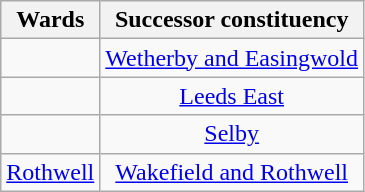<table class="wikitable">
<tr>
<th>Wards</th>
<th>Successor constituency</th>
</tr>
<tr style="vertical-align: center;">
<td></td>
<td style="text-align: center;"><a href='#'>Wetherby and Easingwold</a></td>
</tr>
<tr style="vertical-align: center;">
<td></td>
<td style="text-align: center;"><a href='#'>Leeds East</a></td>
</tr>
<tr style="vertical-align: center;">
<td></td>
<td style="text-align: center;"><a href='#'>Selby</a></td>
</tr>
<tr style="vertical-align: center;">
<td><a href='#'>Rothwell</a></td>
<td style="text-align: center;"><a href='#'>Wakefield and Rothwell</a></td>
</tr>
</table>
